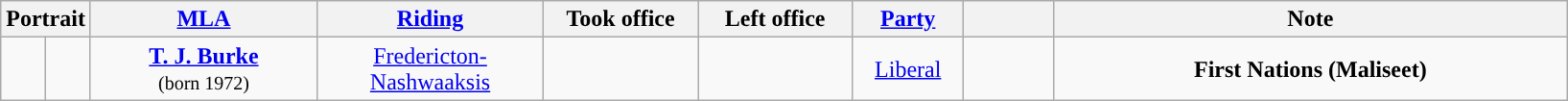<table class="wikitable sortable plainrowheaders" style="text-align: center;">
<tr>
<th colspan="2" class=unsortable>Portrait</th>
<th class="unsortable" style="width:150px;"><a href='#'>MLA</a></th>
<th scope="col" style="width:150px;"><a href='#'>Riding</a></th>
<th scope="col" style="width:100px;">Took office</th>
<th scope="col" style="width:100px;">Left office</th>
<th scope="col" style="width:70px;"><a href='#'>Party</a></th>
<th scope="col" class="unsortable" style="width:55px;"></th>
<th scope="col" class="unsortable" style="width:350px;">Note</th>
</tr>
<tr>
<td rowspan="1" style="background:"></td>
<td></td>
<td><strong><a href='#'>T. J. Burke</a></strong><br><small>(born 1972)</small></td>
<td><a href='#'>Fredericton-Nashwaaksis</a></td>
<td></td>
<td></td>
<td><a href='#'>Liberal</a></td>
<td></td>
<td><strong>First Nations (Maliseet)</strong></td>
</tr>
</table>
